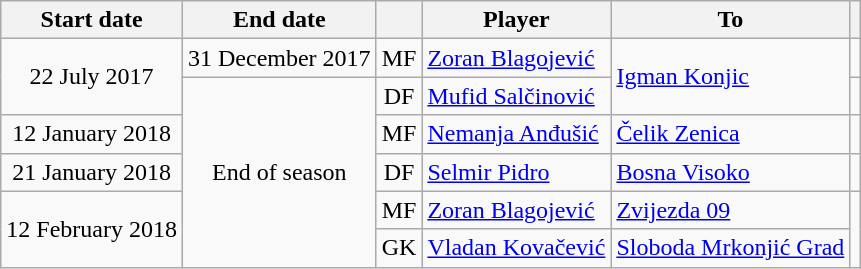<table class="wikitable" style="text-align:center;">
<tr>
<th>Start date</th>
<th>End date</th>
<th></th>
<th>Player</th>
<th>To</th>
<th></th>
</tr>
<tr>
<td rowspan=2>22 July 2017</td>
<td>31 December 2017</td>
<td>MF</td>
<td style="text-align:left"> <a href='#'>Zoran Blagojević</a></td>
<td style="text-align:left" rowspan=2> <a href='#'>Igman Konjic</a></td>
<td></td>
</tr>
<tr>
<td rowspan=5>End of season</td>
<td>DF</td>
<td style="text-align:left"> <a href='#'>Mufid Salčinović</a></td>
<td></td>
</tr>
<tr>
<td>12 January 2018</td>
<td>MF</td>
<td style="text-align:left"> <a href='#'>Nemanja Anđušić</a></td>
<td style="text-align:left"> <a href='#'>Čelik Zenica</a></td>
<td></td>
</tr>
<tr>
<td>21 January 2018</td>
<td>DF</td>
<td style="text-align:left"> <a href='#'>Selmir Pidro</a></td>
<td style="text-align:left"> <a href='#'>Bosna Visoko</a></td>
<td></td>
</tr>
<tr>
<td rowspan=2>12 February 2018</td>
<td>MF</td>
<td style="text-align:left"> <a href='#'>Zoran Blagojević</a></td>
<td style="text-align:left"> <a href='#'>Zvijezda 09</a></td>
<td rowspan=2></td>
</tr>
<tr>
<td>GK</td>
<td style="text-align:left"> <a href='#'>Vladan Kovačević</a></td>
<td style="text-align:left"> <a href='#'>Sloboda Mrkonjić Grad</a></td>
</tr>
</table>
